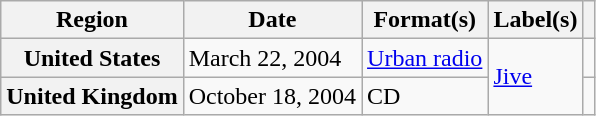<table class="wikitable plainrowheaders">
<tr>
<th scope="col">Region</th>
<th scope="col">Date</th>
<th scope="col">Format(s)</th>
<th scope="col">Label(s)</th>
<th scope="col"></th>
</tr>
<tr>
<th scope="row">United States</th>
<td>March 22, 2004</td>
<td><a href='#'>Urban radio</a></td>
<td rowspan="2"><a href='#'>Jive</a></td>
<td></td>
</tr>
<tr>
<th scope="row">United Kingdom</th>
<td>October 18, 2004</td>
<td>CD</td>
<td></td>
</tr>
</table>
